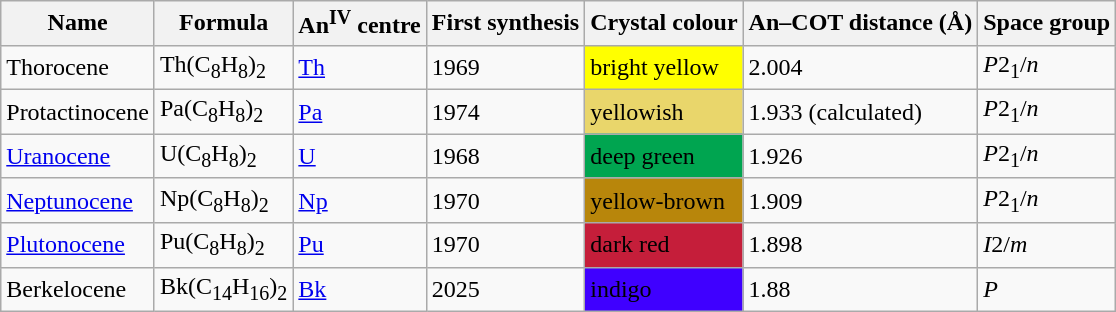<table class="wikitable">
<tr>
<th>Name</th>
<th>Formula</th>
<th>An<sup>IV</sup> centre</th>
<th>First synthesis</th>
<th>Crystal colour</th>
<th>An–COT distance (Å)</th>
<th>Space group</th>
</tr>
<tr>
<td>Thorocene</td>
<td>Th(C<sub>8</sub>H<sub>8</sub>)<sub>2</sub></td>
<td><a href='#'>Th</a></td>
<td>1969</td>
<td style='background: #FFFF00'>bright yellow</td>
<td>2.004</td>
<td><em>P</em>2<sub>1</sub>/<em>n</em></td>
</tr>
<tr>
<td>Protactinocene</td>
<td>Pa(C<sub>8</sub>H<sub>8</sub>)<sub>2</sub></td>
<td><a href='#'>Pa</a></td>
<td>1974</td>
<td style='background: #E9D66B'>yellowish</td>
<td>1.933 (calculated)</td>
<td><em>P</em>2<sub>1</sub>/<em>n</em></td>
</tr>
<tr>
<td><a href='#'>Uranocene</a></td>
<td>U(C<sub>8</sub>H<sub>8</sub>)<sub>2</sub></td>
<td><a href='#'>U</a></td>
<td>1968</td>
<td style='background: #00A550'><span>deep green</span></td>
<td>1.926</td>
<td><em>P</em>2<sub>1</sub>/<em>n</em></td>
</tr>
<tr>
<td><a href='#'>Neptunocene</a></td>
<td>Np(C<sub>8</sub>H<sub>8</sub>)<sub>2</sub></td>
<td><a href='#'>Np</a></td>
<td>1970</td>
<td style='background: #B8860B'><span>yellow-brown</span></td>
<td>1.909</td>
<td><em>P</em>2<sub>1</sub>/<em>n</em></td>
</tr>
<tr>
<td><a href='#'>Plutonocene</a></td>
<td>Pu(C<sub>8</sub>H<sub>8</sub>)<sub>2</sub></td>
<td><a href='#'>Pu</a></td>
<td>1970</td>
<td style='background: #C51E3A'><span>dark red</span></td>
<td>1.898</td>
<td><em>I</em>2/<em>m</em></td>
</tr>
<tr>
<td>Berkelocene</td>
<td>Bk(C<sub>14</sub>H<sub>16</sub>)<sub>2</sub></td>
<td><a href='#'>Bk</a></td>
<td>2025</td>
<td style='background: #3F00FF'><span>indigo</span></td>
<td>1.88</td>
<td><em>P</em></td>
</tr>
</table>
